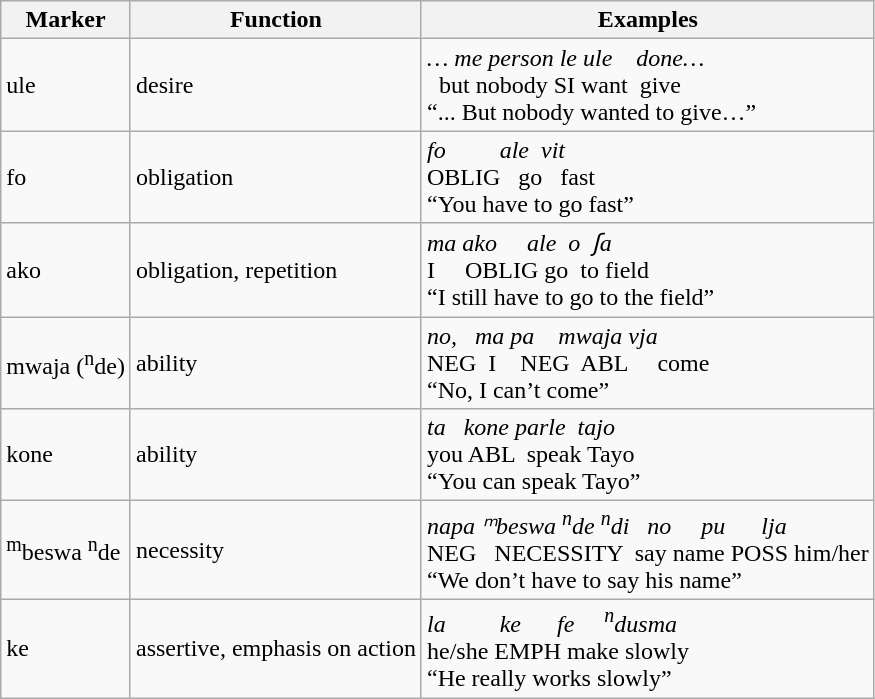<table class="wikitable">
<tr>
<th>Marker</th>
<th>Function</th>
<th>Examples</th>
</tr>
<tr>
<td>ule</td>
<td>desire</td>
<td><em>… me person le ule    done…</em><br>  but nobody SI want  give<br>“... But nobody wanted to give…”</td>
</tr>
<tr>
<td>fo</td>
<td>obligation</td>
<td><em>fo         ale  vit</em><br>OBLIG   go   fast<br>“You have to go fast”</td>
</tr>
<tr>
<td>ako</td>
<td>obligation, repetition</td>
<td><em>ma ako     ale  o  ʃa</em><br>I     OBLIG go  to field<br>“I still have to go to the field”</td>
</tr>
<tr>
<td>mwaja (<sup>n</sup>de)</td>
<td>ability</td>
<td><em>no,   ma pa    mwaja vja</em><br>NEG  I    NEG  ABL     come<br>“No, I can’t come”</td>
</tr>
<tr>
<td>kone</td>
<td>ability</td>
<td><em>ta   kone parle  tajo</em><br>you ABL  speak Tayo<br>“You can speak Tayo”</td>
</tr>
<tr>
<td><sup>m</sup>beswa <sup>n</sup>de</td>
<td>necessity</td>
<td><em>napa ᵐbeswa <sup>n</sup>de <sup>n</sup>di   no     pu      lja</em><br>NEG   NECESSITY  say name POSS him/her<br>“We don’t have to say his name”</td>
</tr>
<tr>
<td>ke</td>
<td>assertive, emphasis on action</td>
<td><em>la         ke      fe     <sup>n</sup>dusma</em><br>he/she EMPH make slowly<br>“He really works slowly”</td>
</tr>
</table>
